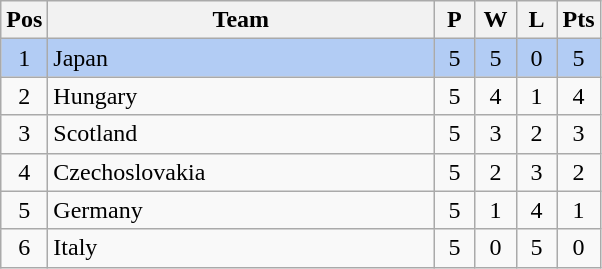<table class="wikitable" style="font-size: 100%">
<tr>
<th width=15>Pos</th>
<th width=250>Team</th>
<th width=20>P</th>
<th width=20>W</th>
<th width=20>L</th>
<th width=20>Pts</th>
</tr>
<tr align=center style="background: #b2ccf4;">
<td>1</td>
<td align="left"> Japan</td>
<td>5</td>
<td>5</td>
<td>0</td>
<td>5</td>
</tr>
<tr align=center>
<td>2</td>
<td align="left"> Hungary</td>
<td>5</td>
<td>4</td>
<td>1</td>
<td>4</td>
</tr>
<tr align=center>
<td>3</td>
<td align="left"> Scotland</td>
<td>5</td>
<td>3</td>
<td>2</td>
<td>3</td>
</tr>
<tr align=center>
<td>4</td>
<td align="left"> Czechoslovakia</td>
<td>5</td>
<td>2</td>
<td>3</td>
<td>2</td>
</tr>
<tr align=center>
<td>5</td>
<td align="left"> Germany</td>
<td>5</td>
<td>1</td>
<td>4</td>
<td>1</td>
</tr>
<tr align=center>
<td>6</td>
<td align="left"> Italy</td>
<td>5</td>
<td>0</td>
<td>5</td>
<td>0</td>
</tr>
</table>
